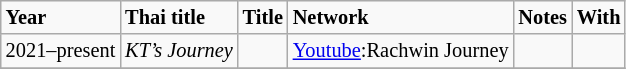<table class="wikitable" style="font-size: 85%;">
<tr>
<td><strong>Year</strong></td>
<td><strong>Thai title</strong></td>
<td><strong>Title</strong></td>
<td><strong>Network</strong></td>
<td><strong>Notes</strong></td>
<td><strong>With</strong></td>
</tr>
<tr>
<td rowspan="1">2021–present</td>
<td><em>KT’s Journey</em></td>
<td><em> </em></td>
<td><a href='#'>Youtube</a>:Rachwin Journey</td>
<td></td>
<td></td>
</tr>
<tr>
</tr>
</table>
